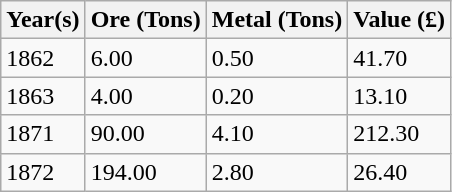<table class="wikitable">
<tr>
<th>Year(s)</th>
<th>Ore (Tons)</th>
<th>Metal (Tons)</th>
<th>Value (£)</th>
</tr>
<tr>
<td>1862</td>
<td>6.00</td>
<td>0.50</td>
<td>41.70</td>
</tr>
<tr>
<td>1863</td>
<td>4.00</td>
<td>0.20</td>
<td>13.10</td>
</tr>
<tr>
<td>1871</td>
<td>90.00</td>
<td>4.10</td>
<td>212.30</td>
</tr>
<tr>
<td>1872</td>
<td>194.00</td>
<td>2.80</td>
<td>26.40</td>
</tr>
</table>
